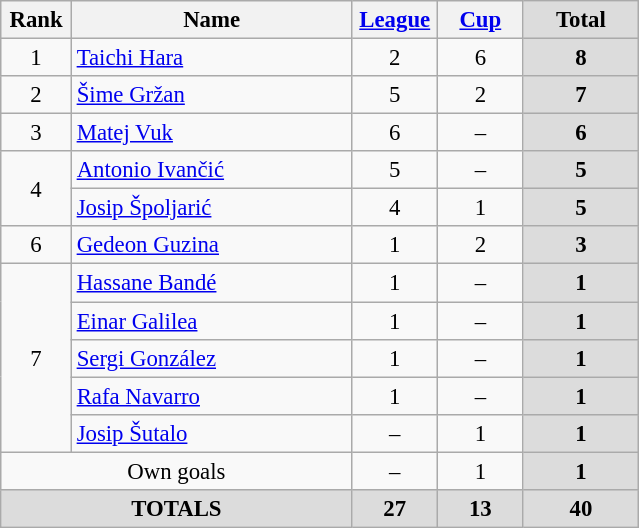<table class="wikitable" style="font-size: 95%; text-align: center;">
<tr>
<th width=40>Rank</th>
<th width=180>Name</th>
<th width=50><a href='#'>League</a></th>
<th width=50><a href='#'>Cup</a></th>
<th width=70 style="background: #DCDCDC">Total</th>
</tr>
<tr>
<td rowspan=1>1</td>
<td style="text-align:left;"> <a href='#'>Taichi Hara</a></td>
<td>2</td>
<td>6</td>
<th style="background: #DCDCDC">8</th>
</tr>
<tr>
<td rowspan=1>2</td>
<td style="text-align:left;"> <a href='#'>Šime Gržan</a></td>
<td>5</td>
<td>2</td>
<th style="background: #DCDCDC">7</th>
</tr>
<tr>
<td rowspan=1>3</td>
<td style="text-align:left;"> <a href='#'>Matej Vuk</a></td>
<td>6</td>
<td>–</td>
<th style="background: #DCDCDC">6</th>
</tr>
<tr>
<td rowspan=2>4</td>
<td style="text-align:left;"> <a href='#'>Antonio Ivančić</a></td>
<td>5</td>
<td>–</td>
<th style="background: #DCDCDC">5</th>
</tr>
<tr>
<td style="text-align:left;"> <a href='#'>Josip Špoljarić</a></td>
<td>4</td>
<td>1</td>
<th style="background: #DCDCDC">5</th>
</tr>
<tr>
<td rowspan=1>6</td>
<td style="text-align:left;"> <a href='#'>Gedeon Guzina</a></td>
<td>1</td>
<td>2</td>
<th style="background: #DCDCDC">3</th>
</tr>
<tr>
<td rowspan=5>7</td>
<td style="text-align:left;"> <a href='#'>Hassane Bandé</a></td>
<td>1</td>
<td>–</td>
<th style="background: #DCDCDC">1</th>
</tr>
<tr>
<td style="text-align:left;"> <a href='#'>Einar Galilea</a></td>
<td>1</td>
<td>–</td>
<th style="background: #DCDCDC">1</th>
</tr>
<tr>
<td style="text-align:left;"> <a href='#'>Sergi González</a></td>
<td>1</td>
<td>–</td>
<th style="background: #DCDCDC">1</th>
</tr>
<tr>
<td style="text-align:left;"> <a href='#'>Rafa Navarro</a></td>
<td>1</td>
<td>–</td>
<th style="background: #DCDCDC">1</th>
</tr>
<tr>
<td style="text-align:left;"> <a href='#'>Josip Šutalo</a></td>
<td>–</td>
<td>1</td>
<th style="background: #DCDCDC">1</th>
</tr>
<tr>
<td colspan=2 style="text-align:center;">Own goals</td>
<td>–</td>
<td>1</td>
<th style="background: #DCDCDC">1</th>
</tr>
<tr>
<th colspan="2" align="center" style="background: #DCDCDC">TOTALS</th>
<th style="background: #DCDCDC">27</th>
<th style="background: #DCDCDC">13</th>
<th style="background: #DCDCDC">40</th>
</tr>
</table>
